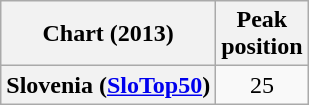<table class="wikitable plainrowheaders" style="text-align:center">
<tr>
<th>Chart (2013)</th>
<th>Peak<br>position</th>
</tr>
<tr>
<th scope="row">Slovenia (<a href='#'>SloTop50</a>)</th>
<td>25</td>
</tr>
</table>
